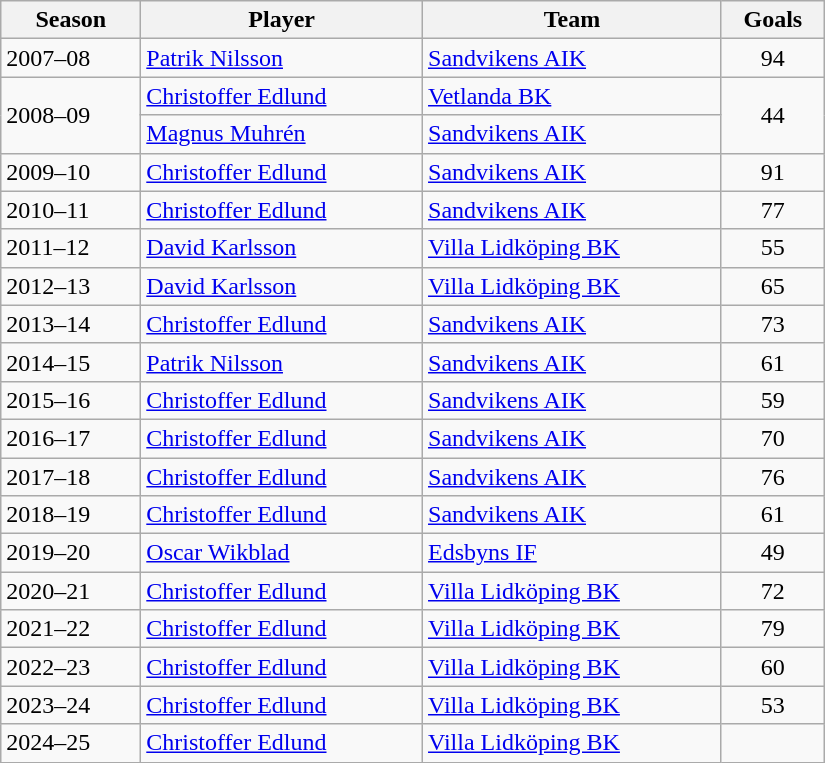<table class="wikitable" style="width:550px;">
<tr>
<th>Season</th>
<th>Player</th>
<th>Team</th>
<th>Goals</th>
</tr>
<tr>
<td>2007–08</td>
<td> <a href='#'>Patrik Nilsson</a></td>
<td><a href='#'>Sandvikens AIK</a></td>
<td align=center>94</td>
</tr>
<tr>
<td rowspan=2>2008–09</td>
<td> <a href='#'>Christoffer Edlund</a></td>
<td><a href='#'>Vetlanda BK</a></td>
<td rowspan=2 align=center>44</td>
</tr>
<tr>
<td> <a href='#'>Magnus Muhrén</a></td>
<td><a href='#'>Sandvikens AIK</a></td>
</tr>
<tr>
<td>2009–10</td>
<td> <a href='#'>Christoffer Edlund</a></td>
<td><a href='#'>Sandvikens AIK</a></td>
<td align=center>91</td>
</tr>
<tr>
<td>2010–11</td>
<td> <a href='#'>Christoffer Edlund</a></td>
<td><a href='#'>Sandvikens AIK</a></td>
<td align=center>77</td>
</tr>
<tr>
<td>2011–12</td>
<td> <a href='#'>David Karlsson</a></td>
<td><a href='#'>Villa Lidköping BK</a></td>
<td align=center>55</td>
</tr>
<tr>
<td>2012–13</td>
<td> <a href='#'>David Karlsson</a></td>
<td><a href='#'>Villa Lidköping BK</a></td>
<td align=center>65</td>
</tr>
<tr>
<td>2013–14</td>
<td> <a href='#'>Christoffer Edlund</a></td>
<td><a href='#'>Sandvikens AIK</a></td>
<td align=center>73</td>
</tr>
<tr>
<td>2014–15</td>
<td> <a href='#'>Patrik Nilsson</a></td>
<td><a href='#'>Sandvikens AIK</a></td>
<td align=center>61</td>
</tr>
<tr>
<td>2015–16</td>
<td> <a href='#'>Christoffer Edlund</a></td>
<td><a href='#'>Sandvikens AIK</a></td>
<td align=center>59</td>
</tr>
<tr>
<td>2016–17</td>
<td> <a href='#'>Christoffer Edlund</a></td>
<td><a href='#'>Sandvikens AIK</a></td>
<td align=center>70</td>
</tr>
<tr>
<td>2017–18</td>
<td> <a href='#'>Christoffer Edlund</a></td>
<td><a href='#'>Sandvikens AIK</a></td>
<td align=center>76</td>
</tr>
<tr>
<td>2018–19</td>
<td> <a href='#'>Christoffer Edlund</a></td>
<td><a href='#'>Sandvikens AIK</a></td>
<td align=center>61</td>
</tr>
<tr>
<td>2019–20</td>
<td> <a href='#'>Oscar Wikblad</a></td>
<td><a href='#'>Edsbyns IF</a></td>
<td align=center>49</td>
</tr>
<tr>
<td>2020–21</td>
<td> <a href='#'>Christoffer Edlund</a></td>
<td><a href='#'>Villa Lidköping BK</a></td>
<td align=center>72</td>
</tr>
<tr>
<td>2021–22</td>
<td> <a href='#'>Christoffer Edlund</a></td>
<td><a href='#'>Villa Lidköping BK</a></td>
<td align=center>79</td>
</tr>
<tr>
<td>2022–23</td>
<td> <a href='#'>Christoffer Edlund</a></td>
<td><a href='#'>Villa Lidköping BK</a></td>
<td align=center>60</td>
</tr>
<tr>
<td>2023–24</td>
<td> <a href='#'>Christoffer Edlund</a></td>
<td><a href='#'>Villa Lidköping BK</a></td>
<td align=center>53</td>
</tr>
<tr>
<td>2024–25</td>
<td> <a href='#'>Christoffer Edlund</a></td>
<td><a href='#'>Villa Lidköping BK</a></td>
<td align=center></td>
</tr>
</table>
